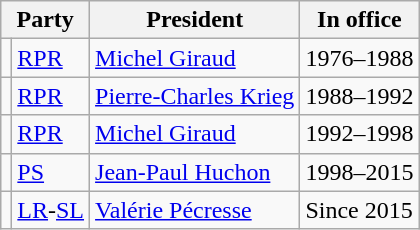<table class="wikitable">
<tr>
<th colspan="2">Party</th>
<th>President</th>
<th>In office</th>
</tr>
<tr>
<td></td>
<td><a href='#'>RPR</a></td>
<td><a href='#'>Michel Giraud</a></td>
<td>1976–1988</td>
</tr>
<tr>
<td></td>
<td><a href='#'>RPR</a></td>
<td><a href='#'>Pierre-Charles Krieg</a></td>
<td>1988–1992</td>
</tr>
<tr>
<td></td>
<td><a href='#'>RPR</a></td>
<td><a href='#'>Michel Giraud</a></td>
<td>1992–1998</td>
</tr>
<tr>
<td></td>
<td><a href='#'>PS</a></td>
<td><a href='#'>Jean-Paul Huchon</a></td>
<td>1998–2015</td>
</tr>
<tr>
<td></td>
<td><a href='#'>LR</a>-<a href='#'>SL</a></td>
<td><a href='#'>Valérie Pécresse</a></td>
<td>Since 2015</td>
</tr>
</table>
